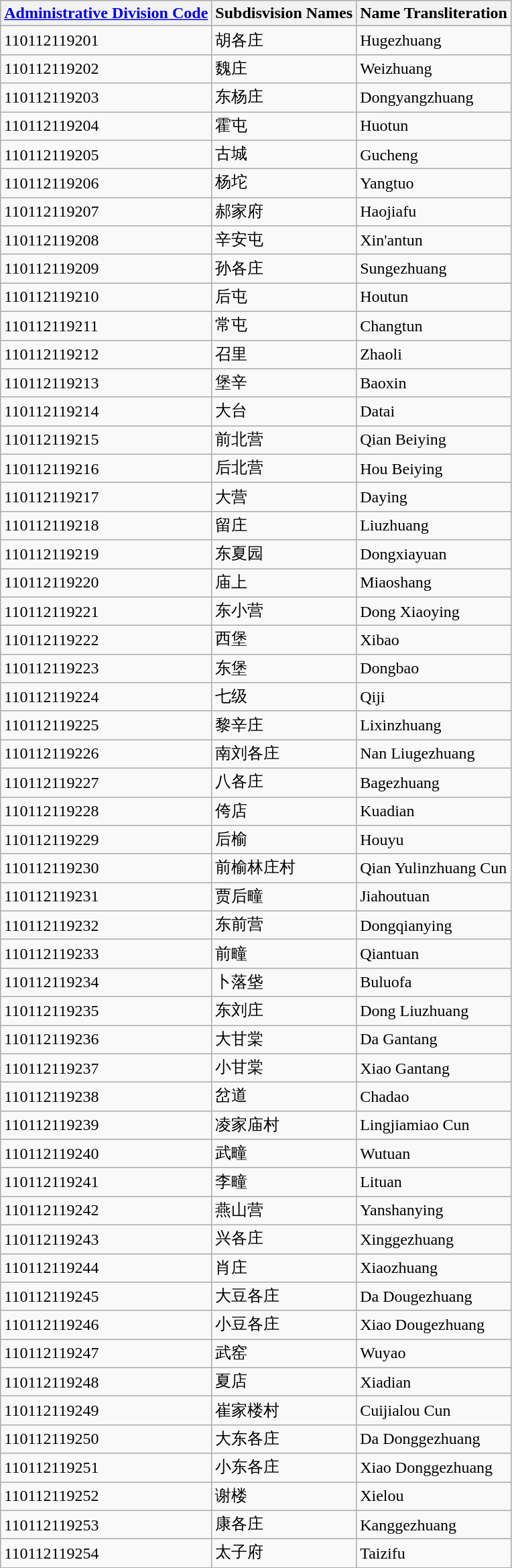<table class="wikitable sortable">
<tr>
<th><a href='#'>Administrative Division Code</a></th>
<th>Subdisvision Names</th>
<th>Name Transliteration</th>
</tr>
<tr>
<td>110112119201</td>
<td>胡各庄</td>
<td>Hugezhuang</td>
</tr>
<tr>
<td>110112119202</td>
<td>魏庄</td>
<td>Weizhuang</td>
</tr>
<tr>
<td>110112119203</td>
<td>东杨庄</td>
<td>Dongyangzhuang</td>
</tr>
<tr>
<td>110112119204</td>
<td>霍屯</td>
<td>Huotun</td>
</tr>
<tr>
<td>110112119205</td>
<td>古城</td>
<td>Gucheng</td>
</tr>
<tr>
<td>110112119206</td>
<td>杨坨</td>
<td>Yangtuo</td>
</tr>
<tr>
<td>110112119207</td>
<td>郝家府</td>
<td>Haojiafu</td>
</tr>
<tr>
<td>110112119208</td>
<td>辛安屯</td>
<td>Xin'antun</td>
</tr>
<tr>
<td>110112119209</td>
<td>孙各庄</td>
<td>Sungezhuang</td>
</tr>
<tr>
<td>110112119210</td>
<td>后屯</td>
<td>Houtun</td>
</tr>
<tr>
<td>110112119211</td>
<td>常屯</td>
<td>Changtun</td>
</tr>
<tr>
<td>110112119212</td>
<td>召里</td>
<td>Zhaoli</td>
</tr>
<tr>
<td>110112119213</td>
<td>堡辛</td>
<td>Baoxin</td>
</tr>
<tr>
<td>110112119214</td>
<td>大台</td>
<td>Datai</td>
</tr>
<tr>
<td>110112119215</td>
<td>前北营</td>
<td>Qian Beiying</td>
</tr>
<tr>
<td>110112119216</td>
<td>后北营</td>
<td>Hou Beiying</td>
</tr>
<tr>
<td>110112119217</td>
<td>大营</td>
<td>Daying</td>
</tr>
<tr>
<td>110112119218</td>
<td>留庄</td>
<td>Liuzhuang</td>
</tr>
<tr>
<td>110112119219</td>
<td>东夏园</td>
<td>Dongxiayuan</td>
</tr>
<tr>
<td>110112119220</td>
<td>庙上</td>
<td>Miaoshang</td>
</tr>
<tr>
<td>110112119221</td>
<td>东小营</td>
<td>Dong Xiaoying</td>
</tr>
<tr>
<td>110112119222</td>
<td>西堡</td>
<td>Xibao</td>
</tr>
<tr>
<td>110112119223</td>
<td>东堡</td>
<td>Dongbao</td>
</tr>
<tr>
<td>110112119224</td>
<td>七级</td>
<td>Qiji</td>
</tr>
<tr>
<td>110112119225</td>
<td>黎辛庄</td>
<td>Lixinzhuang</td>
</tr>
<tr>
<td>110112119226</td>
<td>南刘各庄</td>
<td>Nan Liugezhuang</td>
</tr>
<tr>
<td>110112119227</td>
<td>八各庄</td>
<td>Bagezhuang</td>
</tr>
<tr>
<td>110112119228</td>
<td>侉店</td>
<td>Kuadian</td>
</tr>
<tr>
<td>110112119229</td>
<td>后榆</td>
<td>Houyu</td>
</tr>
<tr>
<td>110112119230</td>
<td>前榆林庄村</td>
<td>Qian Yulinzhuang Cun</td>
</tr>
<tr>
<td>110112119231</td>
<td>贾后疃</td>
<td>Jiahoutuan</td>
</tr>
<tr>
<td>110112119232</td>
<td>东前营</td>
<td>Dongqianying</td>
</tr>
<tr>
<td>110112119233</td>
<td>前疃</td>
<td>Qiantuan</td>
</tr>
<tr>
<td>110112119234</td>
<td>卜落垡</td>
<td>Buluofa</td>
</tr>
<tr>
<td>110112119235</td>
<td>东刘庄</td>
<td>Dong Liuzhuang</td>
</tr>
<tr>
<td>110112119236</td>
<td>大甘棠</td>
<td>Da Gantang</td>
</tr>
<tr>
<td>110112119237</td>
<td>小甘棠</td>
<td>Xiao Gantang</td>
</tr>
<tr>
<td>110112119238</td>
<td>岔道</td>
<td>Chadao</td>
</tr>
<tr>
<td>110112119239</td>
<td>凌家庙村</td>
<td>Lingjiamiao Cun</td>
</tr>
<tr>
<td>110112119240</td>
<td>武疃</td>
<td>Wutuan</td>
</tr>
<tr>
<td>110112119241</td>
<td>李疃</td>
<td>Lituan</td>
</tr>
<tr>
<td>110112119242</td>
<td>燕山营</td>
<td>Yanshanying</td>
</tr>
<tr>
<td>110112119243</td>
<td>兴各庄</td>
<td>Xinggezhuang</td>
</tr>
<tr>
<td>110112119244</td>
<td>肖庄</td>
<td>Xiaozhuang</td>
</tr>
<tr>
<td>110112119245</td>
<td>大豆各庄</td>
<td>Da Dougezhuang</td>
</tr>
<tr>
<td>110112119246</td>
<td>小豆各庄</td>
<td>Xiao Dougezhuang</td>
</tr>
<tr>
<td>110112119247</td>
<td>武窑</td>
<td>Wuyao</td>
</tr>
<tr>
<td>110112119248</td>
<td>夏店</td>
<td>Xiadian</td>
</tr>
<tr>
<td>110112119249</td>
<td>崔家楼村</td>
<td>Cuijialou Cun</td>
</tr>
<tr>
<td>110112119250</td>
<td>大东各庄</td>
<td>Da Donggezhuang</td>
</tr>
<tr>
<td>110112119251</td>
<td>小东各庄</td>
<td>Xiao Donggezhuang</td>
</tr>
<tr>
<td>110112119252</td>
<td>谢楼</td>
<td>Xielou</td>
</tr>
<tr>
<td>110112119253</td>
<td>康各庄</td>
<td>Kanggezhuang</td>
</tr>
<tr>
<td>110112119254</td>
<td>太子府</td>
<td>Taizifu</td>
</tr>
</table>
